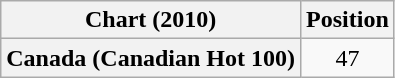<table class="wikitable plainrowheaders" style="text-align:center;">
<tr>
<th>Chart (2010)</th>
<th>Position</th>
</tr>
<tr>
<th scope="row">Canada (Canadian Hot 100)</th>
<td>47</td>
</tr>
</table>
